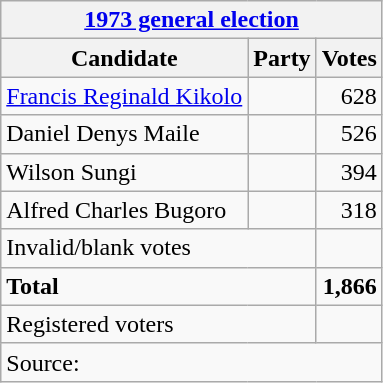<table class=wikitable style=text-align:left>
<tr>
<th colspan=3><a href='#'>1973 general election</a></th>
</tr>
<tr>
<th>Candidate</th>
<th>Party</th>
<th>Votes</th>
</tr>
<tr>
<td><a href='#'>Francis Reginald Kikolo</a></td>
<td></td>
<td align=right>628</td>
</tr>
<tr>
<td>Daniel Denys Maile</td>
<td></td>
<td align=right>526</td>
</tr>
<tr>
<td>Wilson Sungi</td>
<td></td>
<td align=right>394</td>
</tr>
<tr>
<td>Alfred Charles Bugoro</td>
<td></td>
<td align=right>318</td>
</tr>
<tr>
<td colspan=2>Invalid/blank votes</td>
<td></td>
</tr>
<tr>
<td colspan=2><strong>Total</strong></td>
<td align=right><strong>1,866</strong></td>
</tr>
<tr>
<td colspan=2>Registered voters</td>
<td align=right></td>
</tr>
<tr>
<td colspan=3>Source: </td>
</tr>
</table>
